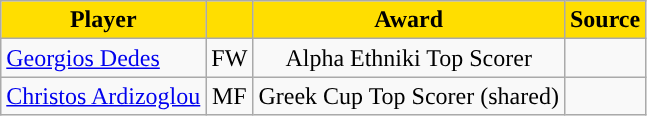<table class="wikitable">
<tr>
<th style="background:#FFDE00">Player</th>
<th style="background:#FFDE00"></th>
<th style="background:#FFDE00">Award</th>
<th style="background:#FFDE00">Source</th>
</tr>
<tr>
<td> <a href='#'>Georgios Dedes</a></td>
<td align="center">FW</td>
<td align="center">Alpha Ethniki Top Scorer</td>
<td align="center"></td>
</tr>
<tr>
<td> <a href='#'>Christos Ardizoglou</a></td>
<td align="center">MF</td>
<td align="center">Greek Cup Top Scorer (shared)</td>
<td align="center"></td>
</tr>
</table>
